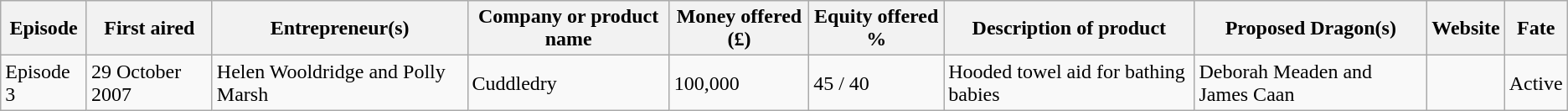<table class="wikitable sortable">
<tr>
<th>Episode</th>
<th>First aired</th>
<th>Entrepreneur(s)</th>
<th>Company or product name</th>
<th>Money offered (£)</th>
<th>Equity offered %</th>
<th>Description of product</th>
<th>Proposed Dragon(s)</th>
<th>Website</th>
<th>Fate</th>
</tr>
<tr>
<td>Episode 3</td>
<td>29 October 2007</td>
<td>Helen Wooldridge and Polly Marsh</td>
<td>Cuddledry</td>
<td>100,000</td>
<td>45 / 40</td>
<td>Hooded towel aid for bathing babies</td>
<td>Deborah Meaden and James Caan </td>
<td></td>
<td>Active </td>
</tr>
</table>
